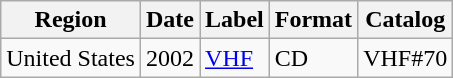<table class="wikitable">
<tr>
<th>Region</th>
<th>Date</th>
<th>Label</th>
<th>Format</th>
<th>Catalog</th>
</tr>
<tr>
<td>United States</td>
<td>2002</td>
<td><a href='#'>VHF</a></td>
<td>CD</td>
<td>VHF#70</td>
</tr>
</table>
